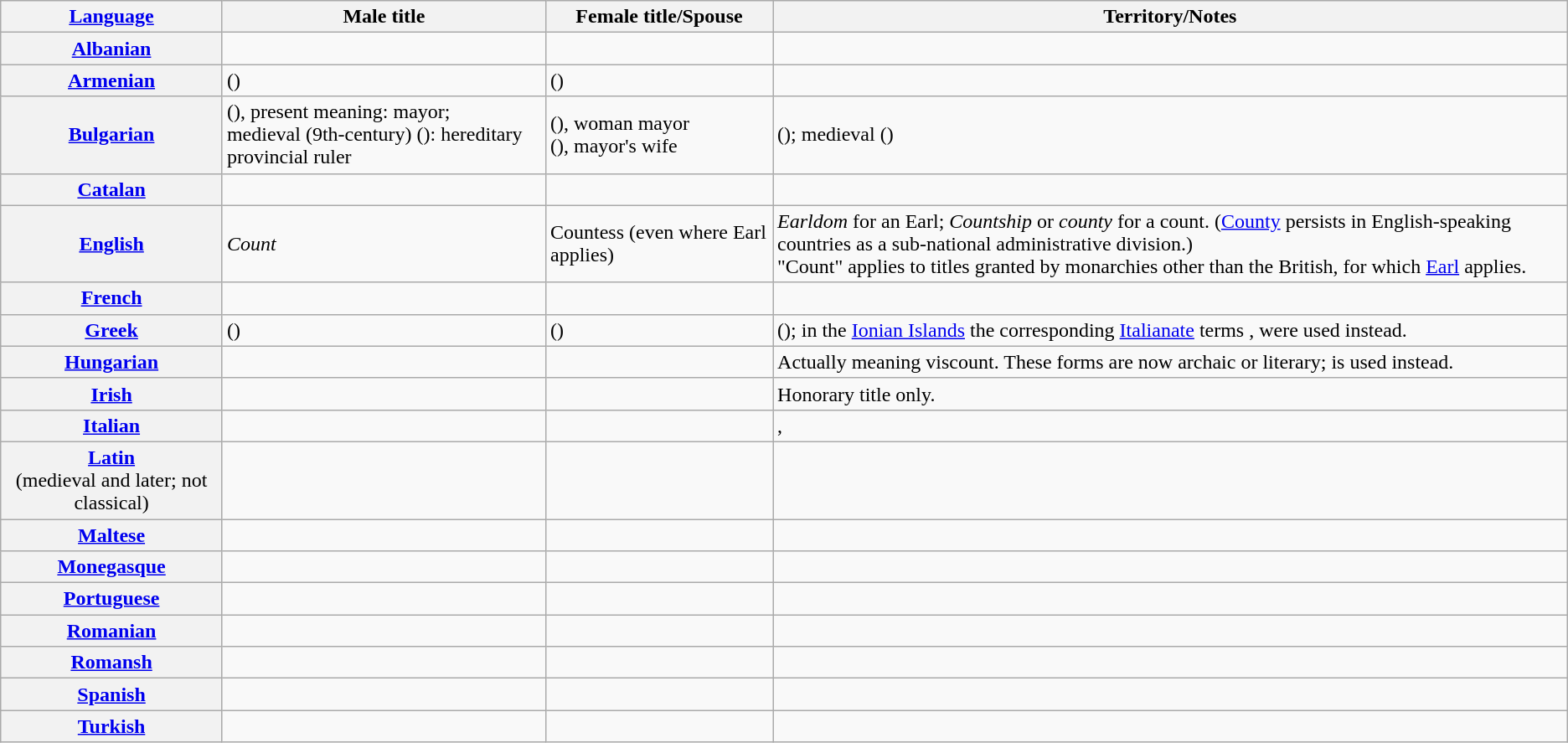<table class="wikitable">
<tr>
<th scope="col"><a href='#'>Language</a></th>
<th width=250pt>Male title</th>
<th scope="col">Female title/Spouse</th>
<th scope="col">Territory/Notes</th>
</tr>
<tr>
<th scope="row"><a href='#'>Albanian</a></th>
<td></td>
<td></td>
<td></td>
</tr>
<tr>
<th scope="row"><a href='#'>Armenian</a></th>
<td> ()</td>
<td> ()</td>
<td></td>
</tr>
<tr>
<th scope="row"><a href='#'>Bulgarian</a></th>
<td> (), present meaning: mayor;<br>medieval (9th-century)  (): hereditary provincial ruler</td>
<td> (), woman mayor<br> (), mayor's wife</td>
<td> (); medieval  ()</td>
</tr>
<tr>
<th scope="row"><a href='#'>Catalan</a></th>
<td></td>
<td></td>
<td></td>
</tr>
<tr>
<th scope="row"><a href='#'>English</a></th>
<td><em>Count</em></td>
<td>Countess (even where Earl applies)</td>
<td><em>Earldom</em> for an Earl; <em>Countship</em> or <em>county</em> for a count. (<a href='#'>County</a> persists in English-speaking countries as a sub-national administrative division.)<br>"Count" applies to titles granted by monarchies other than the British, for which <a href='#'>Earl</a> applies.</td>
</tr>
<tr>
<th scope="row"><a href='#'>French</a></th>
<td></td>
<td></td>
<td></td>
</tr>
<tr>
<th scope="row"><a href='#'>Greek</a></th>
<td> ()</td>
<td> ()</td>
<td> (); in the <a href='#'>Ionian Islands</a> the corresponding <a href='#'>Italianate</a> terms  ,   were used instead.</td>
</tr>
<tr>
<th scope="row"><a href='#'>Hungarian</a></th>
<td></td>
<td></td>
<td>Actually meaning viscount. These forms are now archaic or literary;  is used instead.</td>
</tr>
<tr>
<th scope="row"><a href='#'>Irish</a></th>
<td></td>
<td></td>
<td>Honorary title only.</td>
</tr>
<tr>
<th scope="row"><a href='#'>Italian</a></th>
<td></td>
<td></td>
<td>, </td>
</tr>
<tr>
<th scope="row" style="font-weight: normal;"><strong><a href='#'>Latin</a></strong><br> (medieval and later; not classical)</th>
<td></td>
<td></td>
<td></td>
</tr>
<tr>
<th scope="row"><a href='#'>Maltese</a></th>
<td></td>
<td></td>
<td></td>
</tr>
<tr>
<th scope="row"><a href='#'>Monegasque</a></th>
<td></td>
<td></td>
<td></td>
</tr>
<tr>
<th scope="row"><a href='#'>Portuguese</a></th>
<td></td>
<td></td>
<td></td>
</tr>
<tr>
<th scope="row"><a href='#'>Romanian</a></th>
<td></td>
<td></td>
<td></td>
</tr>
<tr>
<th scope="row"><a href='#'>Romansh</a></th>
<td></td>
<td></td>
<td></td>
</tr>
<tr>
<th scope="row"><a href='#'>Spanish</a></th>
<td></td>
<td></td>
<td></td>
</tr>
<tr>
<th scope="row"><a href='#'>Turkish</a></th>
<td></td>
<td></td>
<td></td>
</tr>
</table>
